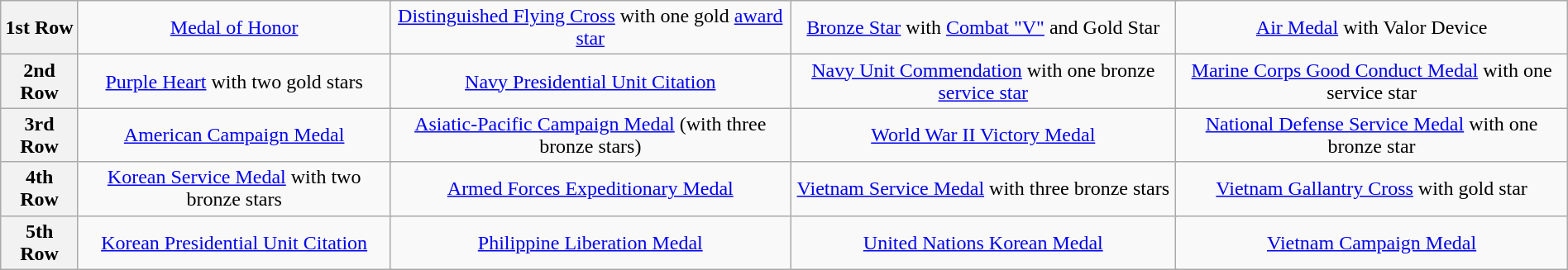<table class="wikitable" style="margin:1em auto; text-align:center;">
<tr>
<th>1st Row</th>
<td colspan="4"><a href='#'>Medal of Honor</a></td>
<td colspan="4"><a href='#'>Distinguished Flying Cross</a> with one gold <a href='#'>award star</a></td>
<td colspan="4"><a href='#'>Bronze Star</a> with <a href='#'>Combat "V"</a> and Gold Star</td>
<td colspan="4"><a href='#'>Air Medal</a> with Valor Device</td>
</tr>
<tr>
<th>2nd Row</th>
<td colspan="4"><a href='#'>Purple Heart</a> with two gold stars</td>
<td colspan="4"><a href='#'>Navy Presidential Unit Citation</a></td>
<td colspan="4"><a href='#'>Navy Unit Commendation</a> with one bronze <a href='#'>service star</a></td>
<td colspan="4"><a href='#'>Marine Corps Good Conduct Medal</a> with one service star</td>
</tr>
<tr>
<th>3rd Row</th>
<td colspan="4"><a href='#'>American Campaign Medal</a></td>
<td colspan="4"><a href='#'>Asiatic-Pacific Campaign Medal</a> (with three bronze stars)</td>
<td colspan="4"><a href='#'>World War II Victory Medal</a></td>
<td colspan="4"><a href='#'>National Defense Service Medal</a> with one bronze star</td>
</tr>
<tr>
<th>4th Row</th>
<td colspan="4"><a href='#'>Korean Service Medal</a> with two bronze stars</td>
<td colspan="4"><a href='#'>Armed Forces Expeditionary Medal</a></td>
<td colspan="4"><a href='#'>Vietnam Service Medal</a> with three bronze stars</td>
<td colspan="4"><a href='#'>Vietnam Gallantry Cross</a> with gold star</td>
</tr>
<tr>
<th>5th Row</th>
<td colspan="4"><a href='#'>Korean Presidential Unit Citation</a></td>
<td colspan="4"><a href='#'>Philippine Liberation Medal</a></td>
<td colspan="4"><a href='#'>United Nations Korean Medal</a></td>
<td colspan="4"><a href='#'>Vietnam Campaign Medal</a></td>
</tr>
</table>
